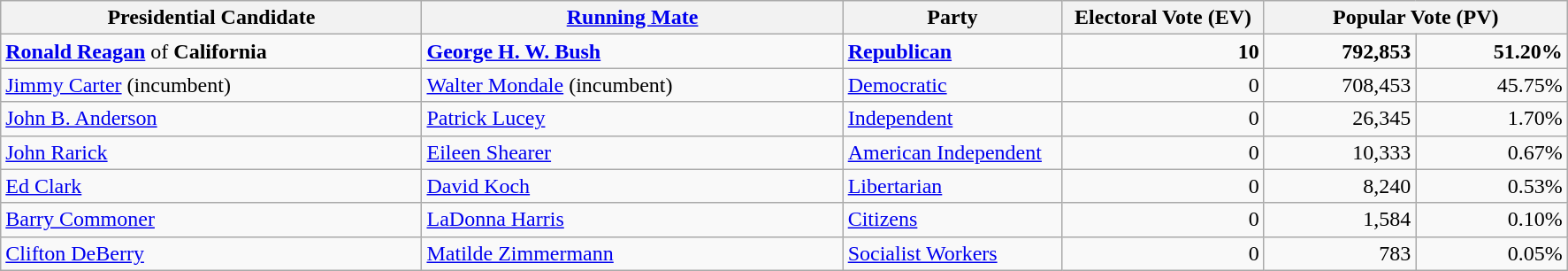<table class="wikitable">
<tr>
<th width="25%">Presidential Candidate</th>
<th width="25%"><a href='#'>Running Mate</a></th>
<th width="13%">Party</th>
<th width="12%">Electoral Vote (EV)</th>
<th colspan="2" width="18%">Popular Vote (PV)</th>
</tr>
<tr>
<td><strong><a href='#'>Ronald Reagan</a></strong> of <strong>California</strong></td>
<td><strong><a href='#'>George H. W. Bush</a></strong></td>
<td><strong><a href='#'>Republican</a></strong></td>
<td align="right"><strong>10</strong></td>
<td align="right"><strong>792,853</strong></td>
<td align="right"><strong>51.20%</strong></td>
</tr>
<tr>
<td><a href='#'>Jimmy Carter</a> (incumbent)</td>
<td><a href='#'>Walter Mondale</a> (incumbent)</td>
<td><a href='#'>Democratic</a></td>
<td align="right">0</td>
<td align="right">708,453</td>
<td align="right">45.75%</td>
</tr>
<tr>
<td><a href='#'>John B. Anderson</a></td>
<td><a href='#'>Patrick Lucey</a></td>
<td><a href='#'>Independent</a></td>
<td align="right">0</td>
<td align="right">26,345</td>
<td align="right">1.70%</td>
</tr>
<tr>
<td><a href='#'>John Rarick</a></td>
<td><a href='#'>Eileen Shearer</a></td>
<td><a href='#'>American Independent</a></td>
<td align="right">0</td>
<td align="right">10,333</td>
<td align="right">0.67%</td>
</tr>
<tr>
<td><a href='#'>Ed Clark</a></td>
<td><a href='#'>David Koch</a></td>
<td><a href='#'>Libertarian</a></td>
<td align="right">0</td>
<td align="right">8,240</td>
<td align="right">0.53%</td>
</tr>
<tr>
<td><a href='#'>Barry Commoner</a></td>
<td><a href='#'>LaDonna Harris</a></td>
<td><a href='#'>Citizens</a></td>
<td align="right">0</td>
<td align="right">1,584</td>
<td align="right">0.10%</td>
</tr>
<tr>
<td><a href='#'>Clifton DeBerry</a></td>
<td><a href='#'>Matilde Zimmermann</a></td>
<td><a href='#'>Socialist Workers</a></td>
<td align="right">0</td>
<td align="right">783</td>
<td align="right">0.05%</td>
</tr>
</table>
